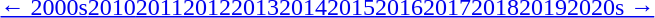<table id=toc class=toc summary=Contents>
<tr>
<th></th>
</tr>
<tr>
<td align=center><a href='#'>← 2000s</a><a href='#'>2010</a><a href='#'>2011</a><a href='#'>2012</a><a href='#'>2013</a><a href='#'>2014</a><a href='#'>2015</a><a href='#'>2016</a><a href='#'>2017</a><a href='#'>2018</a><a href='#'>2019</a><a href='#'>2020s →</a></td>
</tr>
</table>
